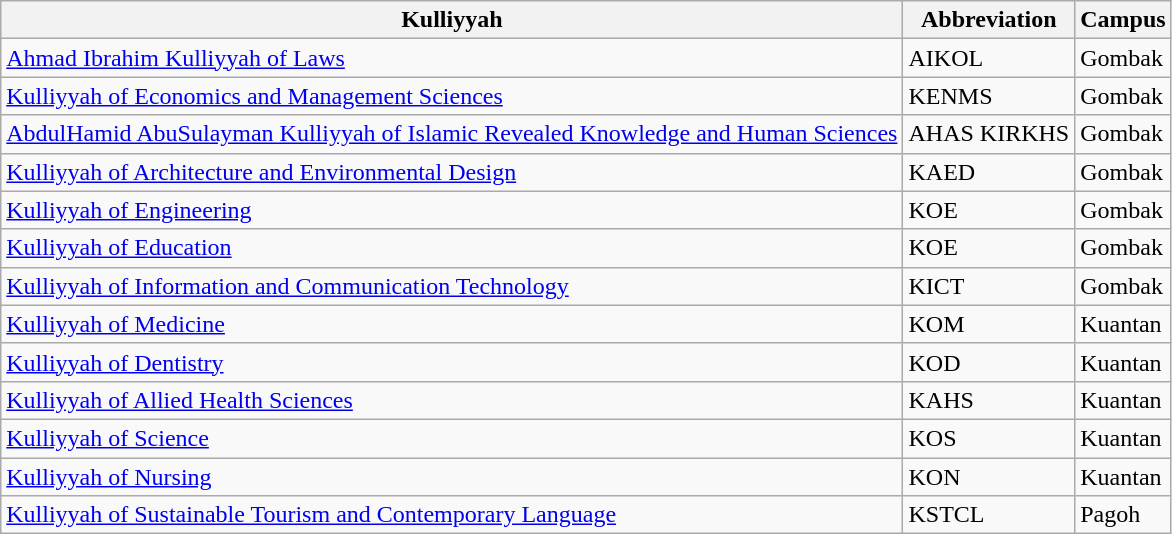<table class="wikitable sortable">
<tr>
<th>Kulliyyah</th>
<th>Abbreviation</th>
<th>Campus</th>
</tr>
<tr>
<td><a href='#'>Ahmad Ibrahim Kulliyyah of Laws</a></td>
<td>AIKOL</td>
<td>Gombak</td>
</tr>
<tr>
<td><a href='#'>Kulliyyah of Economics and Management Sciences</a></td>
<td>KENMS</td>
<td>Gombak</td>
</tr>
<tr>
<td><a href='#'>AbdulHamid AbuSulayman Kulliyyah of Islamic Revealed Knowledge and Human Sciences</a></td>
<td>AHAS KIRKHS</td>
<td>Gombak</td>
</tr>
<tr>
<td><a href='#'>Kulliyyah of Architecture and Environmental Design</a></td>
<td>KAED</td>
<td>Gombak</td>
</tr>
<tr>
<td><a href='#'>Kulliyyah of Engineering</a></td>
<td>KOE</td>
<td>Gombak</td>
</tr>
<tr>
<td><a href='#'>Kulliyyah of Education</a></td>
<td>KOE</td>
<td>Gombak</td>
</tr>
<tr>
<td><a href='#'>Kulliyyah of Information and Communication Technology</a></td>
<td>KICT</td>
<td>Gombak</td>
</tr>
<tr>
<td><a href='#'>Kulliyyah of Medicine</a></td>
<td>KOM</td>
<td>Kuantan</td>
</tr>
<tr>
<td><a href='#'>Kulliyyah of Dentistry</a></td>
<td>KOD</td>
<td>Kuantan</td>
</tr>
<tr>
<td><a href='#'>Kulliyyah of Allied Health Sciences</a></td>
<td>KAHS</td>
<td>Kuantan</td>
</tr>
<tr>
<td><a href='#'>Kulliyyah of Science</a></td>
<td>KOS</td>
<td>Kuantan</td>
</tr>
<tr>
<td><a href='#'>Kulliyyah of Nursing</a></td>
<td>KON</td>
<td>Kuantan</td>
</tr>
<tr>
<td><a href='#'>Kulliyyah of Sustainable Tourism and Contemporary Language</a></td>
<td>KSTCL</td>
<td>Pagoh</td>
</tr>
</table>
